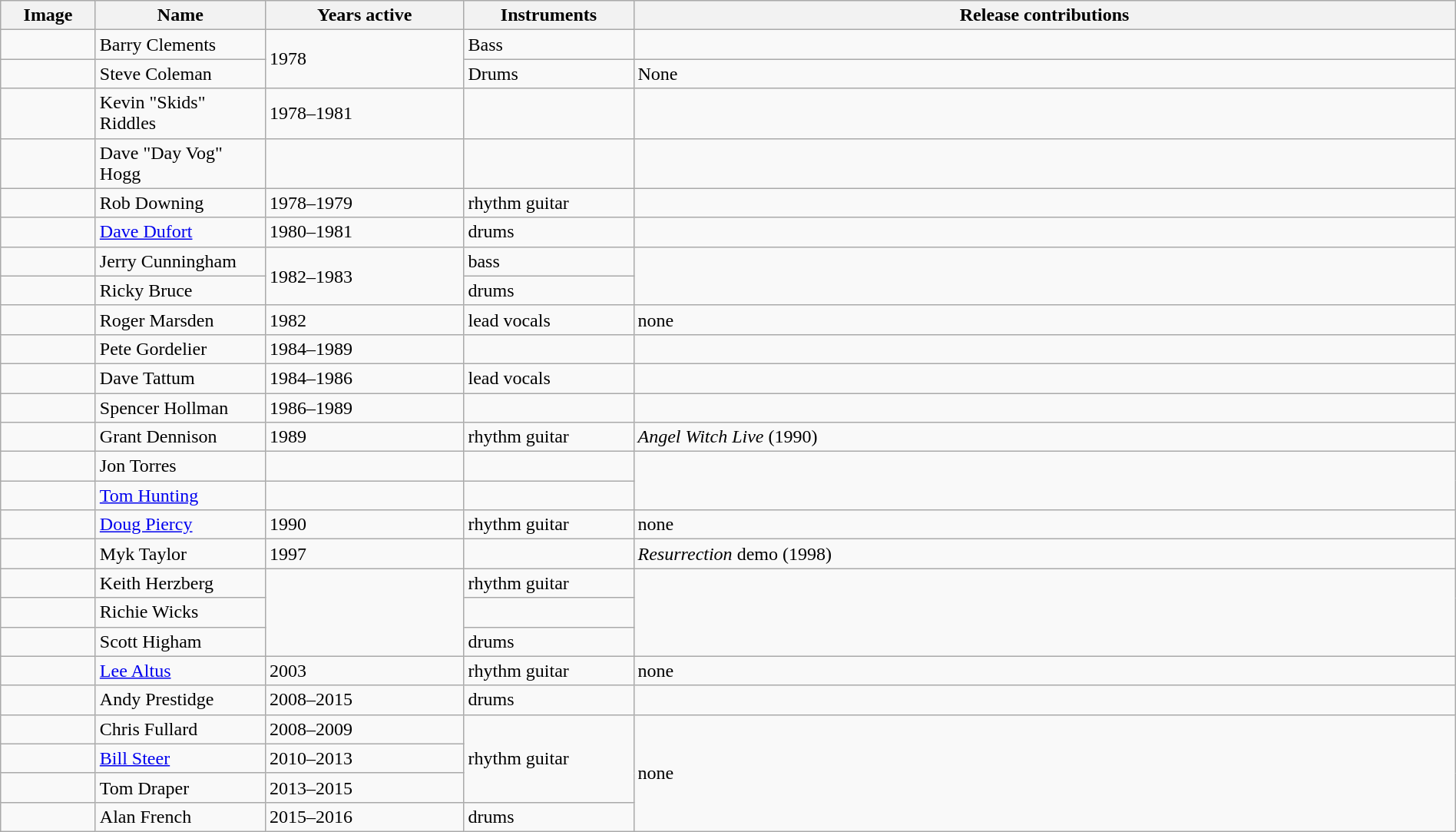<table class="wikitable" border="1" width=100%>
<tr>
<th width="75">Image</th>
<th width="140">Name</th>
<th width="165">Years active</th>
<th width="140">Instruments</th>
<th>Release contributions</th>
</tr>
<tr>
<td></td>
<td>Barry Clements</td>
<td rowspan="2">1978</td>
<td>Bass</td>
<td></td>
</tr>
<tr>
<td></td>
<td>Steve Coleman</td>
<td>Drums</td>
<td>None</td>
</tr>
<tr>
<td></td>
<td>Kevin "Skids" Riddles</td>
<td>1978–1981</td>
<td></td>
<td></td>
</tr>
<tr>
<td></td>
<td>Dave "Day Vog" Hogg</td>
<td></td>
<td></td>
<td></td>
</tr>
<tr>
<td></td>
<td>Rob Downing</td>
<td>1978–1979</td>
<td>rhythm guitar</td>
<td></td>
</tr>
<tr>
<td></td>
<td><a href='#'>Dave Dufort</a></td>
<td>1980–1981</td>
<td>drums</td>
<td></td>
</tr>
<tr>
<td></td>
<td>Jerry Cunningham</td>
<td rowspan="2">1982–1983</td>
<td>bass</td>
<td rowspan="2"></td>
</tr>
<tr>
<td></td>
<td>Ricky Bruce</td>
<td>drums</td>
</tr>
<tr>
<td></td>
<td>Roger Marsden</td>
<td>1982</td>
<td>lead vocals</td>
<td>none</td>
</tr>
<tr>
<td></td>
<td>Pete Gordelier</td>
<td>1984–1989</td>
<td></td>
<td></td>
</tr>
<tr>
<td></td>
<td>Dave Tattum</td>
<td>1984–1986</td>
<td>lead vocals</td>
<td></td>
</tr>
<tr>
<td></td>
<td>Spencer Hollman</td>
<td>1986–1989</td>
<td></td>
<td></td>
</tr>
<tr>
<td></td>
<td>Grant Dennison</td>
<td>1989</td>
<td>rhythm guitar</td>
<td><em>Angel Witch Live</em> (1990)</td>
</tr>
<tr>
<td></td>
<td>Jon Torres</td>
<td> </td>
<td></td>
<td rowspan="2"></td>
</tr>
<tr>
<td></td>
<td><a href='#'>Tom Hunting</a></td>
<td></td>
<td></td>
</tr>
<tr>
<td></td>
<td><a href='#'>Doug Piercy</a></td>
<td>1990</td>
<td>rhythm guitar</td>
<td>none</td>
</tr>
<tr>
<td></td>
<td>Myk Taylor</td>
<td>1997 </td>
<td></td>
<td><em>Resurrection</em> demo (1998)</td>
</tr>
<tr>
<td></td>
<td>Keith Herzberg</td>
<td rowspan="3"></td>
<td>rhythm guitar</td>
<td rowspan="3"></td>
</tr>
<tr>
<td></td>
<td>Richie Wicks</td>
<td></td>
</tr>
<tr>
<td></td>
<td>Scott Higham</td>
<td>drums</td>
</tr>
<tr>
<td></td>
<td><a href='#'>Lee Altus</a></td>
<td>2003</td>
<td>rhythm guitar</td>
<td>none</td>
</tr>
<tr>
<td></td>
<td>Andy Prestidge</td>
<td>2008–2015</td>
<td>drums</td>
<td></td>
</tr>
<tr>
<td></td>
<td>Chris Fullard</td>
<td>2008–2009</td>
<td rowspan="3">rhythm guitar</td>
<td rowspan="4">none</td>
</tr>
<tr>
<td></td>
<td><a href='#'>Bill Steer</a></td>
<td>2010–2013</td>
</tr>
<tr>
<td></td>
<td>Tom Draper</td>
<td>2013–2015</td>
</tr>
<tr>
<td></td>
<td>Alan French</td>
<td>2015–2016</td>
<td>drums</td>
</tr>
</table>
